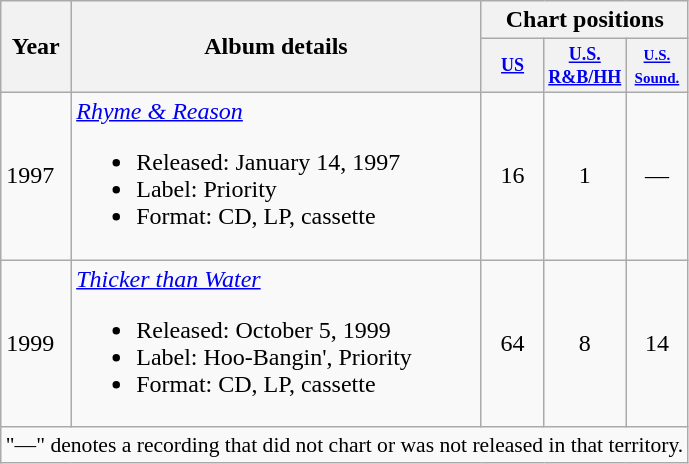<table class="wikitable">
<tr>
<th rowspan="2">Year</th>
<th rowspan="2">Album details</th>
<th colspan="3">Chart positions</th>
</tr>
<tr>
<th style="width:3em;font-size:75%"><a href='#'>US</a><br></th>
<th style="width:3em;font-size:75%"><a href='#'>U.S.<br>R&B/HH</a><br></th>
<th style="width:3em;font-size:75%"><small><a href='#'>U.S.<br>Sound.</a></small><br></th>
</tr>
<tr>
<td>1997</td>
<td><em><a href='#'>Rhyme & Reason</a></em><br><ul><li>Released: January 14, 1997</li><li>Label: Priority</li><li>Format: CD, LP, cassette</li></ul></td>
<td align="center">16</td>
<td align="center">1</td>
<td align="center">—</td>
</tr>
<tr>
<td>1999</td>
<td><em><a href='#'>Thicker than Water</a></em><br><ul><li>Released: October 5, 1999</li><li>Label: Hoo-Bangin', Priority</li><li>Format: CD, LP, cassette</li></ul></td>
<td align="center">64</td>
<td align="center">8</td>
<td align="center">14</td>
</tr>
<tr>
<td colspan="8" style="font-size:90%; text-align:center">"—" denotes a recording that did not chart or was not released in that territory.</td>
</tr>
</table>
